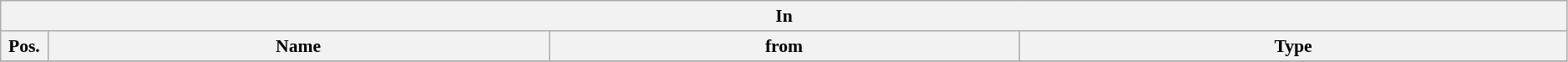<table class="wikitable" style="font-size:90%;width:99%;">
<tr>
<th colspan="4">In</th>
</tr>
<tr>
<th width=3%>Pos.</th>
<th width=32%>Name</th>
<th width=30%>from</th>
<th width=35%>Type</th>
</tr>
<tr>
</tr>
</table>
